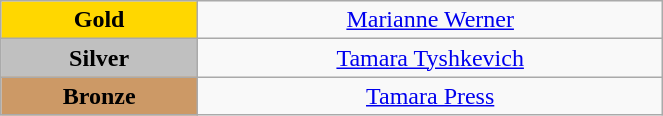<table class="wikitable" style="text-align:center; " width="35%">
<tr>
<td bgcolor="gold"><strong>Gold</strong></td>
<td><a href='#'>Marianne Werner</a><br>  <small><em></em></small></td>
</tr>
<tr>
<td bgcolor="silver"><strong>Silver</strong></td>
<td><a href='#'>Tamara Tyshkevich</a><br>  <small><em></em></small></td>
</tr>
<tr>
<td bgcolor="CC9966"><strong>Bronze</strong></td>
<td><a href='#'>Tamara Press</a><br>  <small><em></em></small></td>
</tr>
</table>
